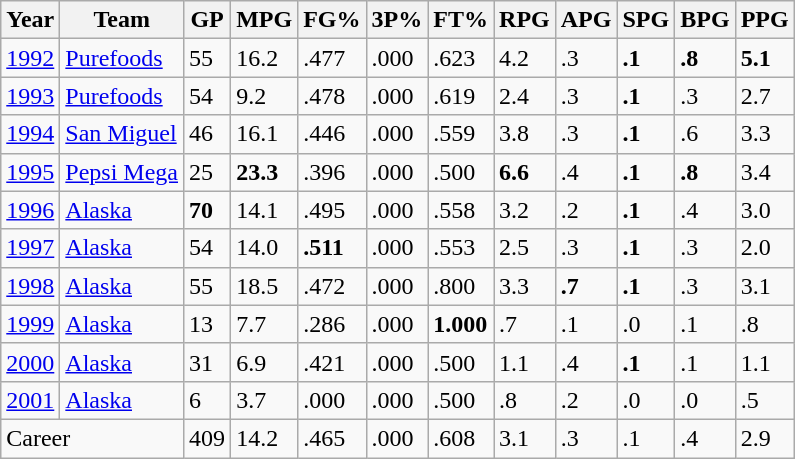<table class="wikitable sortable">
<tr>
<th>Year</th>
<th>Team</th>
<th>GP</th>
<th>MPG</th>
<th>FG%</th>
<th>3P%</th>
<th>FT%</th>
<th>RPG</th>
<th>APG</th>
<th>SPG</th>
<th>BPG</th>
<th>PPG</th>
</tr>
<tr>
<td><a href='#'>1992</a></td>
<td><a href='#'>Purefoods</a></td>
<td>55</td>
<td>16.2</td>
<td>.477</td>
<td>.000</td>
<td>.623</td>
<td>4.2</td>
<td>.3</td>
<td><strong>.1</strong></td>
<td><strong>.8</strong></td>
<td><strong>5.1</strong></td>
</tr>
<tr>
<td><a href='#'>1993</a></td>
<td><a href='#'>Purefoods</a></td>
<td>54</td>
<td>9.2</td>
<td>.478</td>
<td>.000</td>
<td>.619</td>
<td>2.4</td>
<td>.3</td>
<td><strong>.1</strong></td>
<td>.3</td>
<td>2.7</td>
</tr>
<tr>
<td><a href='#'>1994</a></td>
<td><a href='#'>San Miguel</a></td>
<td>46</td>
<td>16.1</td>
<td>.446</td>
<td>.000</td>
<td>.559</td>
<td>3.8</td>
<td>.3</td>
<td><strong>.1</strong></td>
<td>.6</td>
<td>3.3</td>
</tr>
<tr>
<td><a href='#'>1995</a></td>
<td><a href='#'>Pepsi Mega</a></td>
<td>25</td>
<td><strong>23.3</strong></td>
<td>.396</td>
<td>.000</td>
<td>.500</td>
<td><strong>6.6</strong></td>
<td>.4</td>
<td><strong>.1</strong></td>
<td><strong>.8</strong></td>
<td>3.4</td>
</tr>
<tr>
<td><a href='#'>1996</a></td>
<td><a href='#'>Alaska</a></td>
<td><strong>70</strong></td>
<td>14.1</td>
<td>.495</td>
<td>.000</td>
<td>.558</td>
<td>3.2</td>
<td>.2</td>
<td><strong>.1</strong></td>
<td>.4</td>
<td>3.0</td>
</tr>
<tr>
<td><a href='#'>1997</a></td>
<td><a href='#'>Alaska</a></td>
<td>54</td>
<td>14.0</td>
<td><strong>.511</strong></td>
<td>.000</td>
<td>.553</td>
<td>2.5</td>
<td>.3</td>
<td><strong>.1</strong></td>
<td>.3</td>
<td>2.0</td>
</tr>
<tr>
<td><a href='#'>1998</a></td>
<td><a href='#'>Alaska</a></td>
<td>55</td>
<td>18.5</td>
<td>.472</td>
<td>.000</td>
<td>.800</td>
<td>3.3</td>
<td><strong>.7</strong></td>
<td><strong>.1</strong></td>
<td>.3</td>
<td>3.1</td>
</tr>
<tr>
<td><a href='#'>1999</a></td>
<td><a href='#'>Alaska</a></td>
<td>13</td>
<td>7.7</td>
<td>.286</td>
<td>.000</td>
<td><strong>1.000</strong></td>
<td>.7</td>
<td>.1</td>
<td>.0</td>
<td>.1</td>
<td>.8</td>
</tr>
<tr>
<td><a href='#'>2000</a></td>
<td><a href='#'>Alaska</a></td>
<td>31</td>
<td>6.9</td>
<td>.421</td>
<td>.000</td>
<td>.500</td>
<td>1.1</td>
<td>.4</td>
<td><strong>.1</strong></td>
<td>.1</td>
<td>1.1</td>
</tr>
<tr>
<td><a href='#'>2001</a></td>
<td><a href='#'>Alaska</a></td>
<td>6</td>
<td>3.7</td>
<td>.000</td>
<td>.000</td>
<td>.500</td>
<td>.8</td>
<td>.2</td>
<td>.0</td>
<td>.0</td>
<td>.5</td>
</tr>
<tr>
<td colspan="2">Career</td>
<td>409</td>
<td>14.2</td>
<td>.465</td>
<td>.000</td>
<td>.608</td>
<td>3.1</td>
<td>.3</td>
<td>.1</td>
<td>.4</td>
<td>2.9</td>
</tr>
</table>
